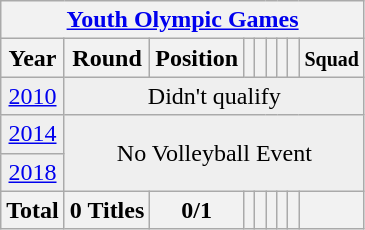<table class="wikitable" style="text-align: center;">
<tr>
<th colspan=9><a href='#'>Youth Olympic Games</a></th>
</tr>
<tr>
<th>Year</th>
<th>Round</th>
<th>Position</th>
<th></th>
<th></th>
<th></th>
<th></th>
<th></th>
<th><small>Squad</small></th>
</tr>
<tr bgcolor="efefef">
<td> <a href='#'>2010</a></td>
<td colspan=9>Didn't qualify</td>
</tr>
<tr bgcolor="efefef">
<td> <a href='#'>2014</a></td>
<td colspan=9 rowspan=2 align=center>No Volleyball Event</td>
</tr>
<tr bgcolor="efefef">
<td> <a href='#'>2018</a></td>
</tr>
<tr>
<th>Total</th>
<th>0 Titles</th>
<th>0/1</th>
<th></th>
<th></th>
<th></th>
<th></th>
<th></th>
<th></th>
</tr>
</table>
